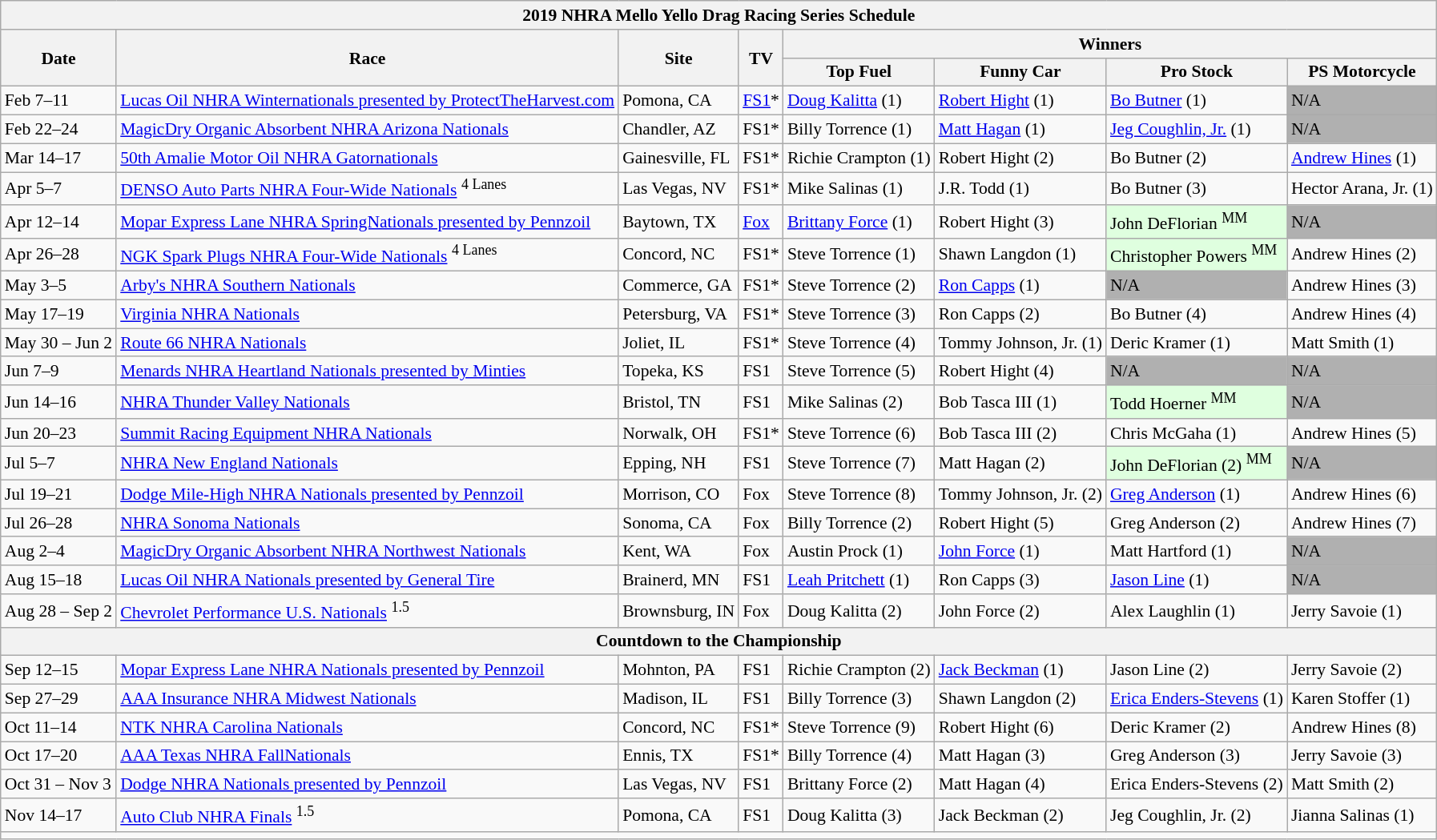<table class="wikitable" style="font-size:90%;">
<tr>
<th colspan="8">2019 NHRA Mello Yello Drag Racing Series Schedule</th>
</tr>
<tr>
<th rowspan="2">Date</th>
<th rowspan="2">Race</th>
<th rowspan="2">Site</th>
<th rowspan="2">TV</th>
<th colspan="4">Winners</th>
</tr>
<tr>
<th>Top Fuel</th>
<th>Funny Car</th>
<th>Pro Stock</th>
<th>PS Motorcycle</th>
</tr>
<tr>
<td>Feb 7–11</td>
<td><a href='#'>Lucas Oil NHRA Winternationals presented by ProtectTheHarvest.com</a></td>
<td>Pomona, CA</td>
<td><a href='#'>FS1</a>*</td>
<td><a href='#'>Doug Kalitta</a> (1)</td>
<td><a href='#'>Robert Hight</a> (1)</td>
<td><a href='#'>Bo Butner</a> (1)</td>
<td style="background:#b0b0b0;">N/A</td>
</tr>
<tr>
<td>Feb 22–24</td>
<td><a href='#'>MagicDry Organic Absorbent NHRA Arizona Nationals</a></td>
<td>Chandler, AZ</td>
<td>FS1*</td>
<td>Billy Torrence (1)</td>
<td><a href='#'>Matt Hagan</a> (1)</td>
<td><a href='#'>Jeg Coughlin, Jr.</a> (1)</td>
<td style="background:#b0b0b0;">N/A</td>
</tr>
<tr>
<td>Mar 14–17</td>
<td><a href='#'>50th Amalie Motor Oil NHRA Gatornationals</a></td>
<td>Gainesville, FL</td>
<td>FS1*</td>
<td>Richie Crampton (1)</td>
<td>Robert Hight (2)</td>
<td>Bo Butner (2)</td>
<td><a href='#'>Andrew Hines</a> (1)</td>
</tr>
<tr>
<td>Apr 5–7</td>
<td><a href='#'>DENSO Auto Parts NHRA Four-Wide Nationals</a> <sup>4 Lanes</sup></td>
<td>Las Vegas, NV</td>
<td>FS1*</td>
<td>Mike Salinas (1)</td>
<td>J.R. Todd (1)</td>
<td>Bo Butner (3)</td>
<td>Hector Arana, Jr. (1)</td>
</tr>
<tr>
<td>Apr 12–14</td>
<td><a href='#'>Mopar Express Lane NHRA SpringNationals presented by Pennzoil</a></td>
<td>Baytown, TX</td>
<td><a href='#'>Fox</a></td>
<td><a href='#'>Brittany Force</a> (1)</td>
<td>Robert Hight (3)</td>
<td style="background:#DFFFDF;">John DeFlorian <sup>MM</sup></td>
<td style="background:#b0b0b0;">N/A</td>
</tr>
<tr>
<td>Apr 26–28</td>
<td><a href='#'>NGK Spark Plugs NHRA Four-Wide Nationals</a> <sup>4 Lanes</sup></td>
<td>Concord, NC</td>
<td>FS1*</td>
<td>Steve Torrence (1)</td>
<td>Shawn Langdon (1)</td>
<td style="background:#DFFFDF;">Christopher Powers <sup>MM</sup></td>
<td>Andrew Hines (2)</td>
</tr>
<tr>
<td>May 3–5</td>
<td><a href='#'>Arby's NHRA Southern Nationals</a></td>
<td>Commerce, GA</td>
<td>FS1*</td>
<td>Steve Torrence (2)</td>
<td><a href='#'>Ron Capps</a> (1)</td>
<td style="background:#b0b0b0;">N/A</td>
<td>Andrew Hines (3)</td>
</tr>
<tr>
<td>May 17–19</td>
<td><a href='#'>Virginia NHRA Nationals</a></td>
<td>Petersburg, VA</td>
<td>FS1*</td>
<td>Steve Torrence (3)</td>
<td>Ron Capps (2)</td>
<td>Bo Butner (4)</td>
<td>Andrew Hines (4)</td>
</tr>
<tr>
<td>May 30 – Jun 2</td>
<td><a href='#'>Route 66 NHRA Nationals</a></td>
<td>Joliet, IL</td>
<td>FS1*</td>
<td>Steve Torrence (4)</td>
<td>Tommy Johnson, Jr. (1)</td>
<td>Deric Kramer (1)</td>
<td>Matt Smith (1)</td>
</tr>
<tr>
<td>Jun 7–9</td>
<td><a href='#'>Menards NHRA Heartland Nationals presented by Minties</a></td>
<td>Topeka, KS</td>
<td>FS1</td>
<td>Steve Torrence (5)</td>
<td>Robert Hight (4)</td>
<td style="background:#b0b0b0;">N/A</td>
<td style="background:#b0b0b0;">N/A</td>
</tr>
<tr>
<td>Jun 14–16</td>
<td><a href='#'>NHRA Thunder Valley Nationals</a></td>
<td>Bristol, TN</td>
<td>FS1</td>
<td>Mike Salinas (2)</td>
<td>Bob Tasca III (1)</td>
<td style="background:#DFFFDF;">Todd Hoerner <sup>MM</sup></td>
<td style="background:#b0b0b0;">N/A</td>
</tr>
<tr>
<td>Jun 20–23</td>
<td><a href='#'>Summit Racing Equipment NHRA Nationals</a></td>
<td>Norwalk, OH</td>
<td>FS1*</td>
<td>Steve Torrence (6)</td>
<td>Bob Tasca III (2)</td>
<td>Chris McGaha (1)</td>
<td>Andrew Hines (5)</td>
</tr>
<tr>
<td>Jul 5–7</td>
<td><a href='#'>NHRA New England Nationals</a></td>
<td>Epping, NH</td>
<td>FS1</td>
<td>Steve Torrence (7)</td>
<td>Matt Hagan (2)</td>
<td style="background:#DFFFDF;">John DeFlorian (2) <sup>MM</sup></td>
<td style="background:#b0b0b0;">N/A</td>
</tr>
<tr>
<td>Jul 19–21</td>
<td><a href='#'>Dodge Mile-High NHRA Nationals presented by Pennzoil</a></td>
<td>Morrison, CO</td>
<td>Fox</td>
<td>Steve Torrence (8)</td>
<td>Tommy Johnson, Jr. (2)</td>
<td><a href='#'>Greg Anderson</a> (1)</td>
<td>Andrew Hines (6)</td>
</tr>
<tr>
<td>Jul 26–28</td>
<td><a href='#'>NHRA Sonoma Nationals</a></td>
<td>Sonoma, CA</td>
<td>Fox</td>
<td>Billy Torrence (2)</td>
<td>Robert Hight (5)</td>
<td>Greg Anderson (2)</td>
<td>Andrew Hines (7)</td>
</tr>
<tr>
<td>Aug 2–4</td>
<td><a href='#'>MagicDry Organic Absorbent NHRA Northwest Nationals</a></td>
<td>Kent, WA</td>
<td>Fox</td>
<td>Austin Prock (1)</td>
<td><a href='#'>John Force</a> (1)</td>
<td>Matt Hartford (1)</td>
<td style="background:#b0b0b0;">N/A</td>
</tr>
<tr>
<td>Aug 15–18</td>
<td><a href='#'>Lucas Oil NHRA Nationals presented by General Tire</a></td>
<td>Brainerd, MN</td>
<td>FS1</td>
<td><a href='#'>Leah Pritchett</a> (1)</td>
<td>Ron Capps (3)</td>
<td><a href='#'>Jason Line</a> (1)</td>
<td style="background:#b0b0b0;">N/A</td>
</tr>
<tr>
<td>Aug 28 – Sep 2</td>
<td><a href='#'>Chevrolet Performance U.S. Nationals</a> <sup>1.5</sup></td>
<td>Brownsburg, IN</td>
<td>Fox</td>
<td>Doug Kalitta (2)</td>
<td>John Force (2)</td>
<td>Alex Laughlin (1)</td>
<td>Jerry Savoie (1)</td>
</tr>
<tr>
<th colspan="8">Countdown to the Championship</th>
</tr>
<tr>
<td>Sep 12–15</td>
<td><a href='#'>Mopar Express Lane NHRA Nationals presented by Pennzoil</a></td>
<td>Mohnton, PA</td>
<td>FS1</td>
<td>Richie Crampton (2)</td>
<td><a href='#'>Jack Beckman</a> (1)</td>
<td>Jason Line (2)</td>
<td>Jerry Savoie (2)</td>
</tr>
<tr>
<td>Sep 27–29</td>
<td><a href='#'>AAA Insurance NHRA Midwest Nationals</a></td>
<td>Madison, IL</td>
<td>FS1</td>
<td>Billy Torrence (3)</td>
<td>Shawn Langdon (2)</td>
<td><a href='#'>Erica Enders-Stevens</a> (1)</td>
<td>Karen Stoffer (1)</td>
</tr>
<tr>
<td>Oct 11–14 </td>
<td><a href='#'>NTK NHRA Carolina Nationals</a></td>
<td>Concord, NC</td>
<td>FS1*</td>
<td>Steve Torrence (9)</td>
<td>Robert Hight (6)</td>
<td>Deric Kramer (2)</td>
<td>Andrew Hines (8)</td>
</tr>
<tr>
<td>Oct 17–20</td>
<td><a href='#'>AAA Texas NHRA FallNationals</a></td>
<td>Ennis, TX</td>
<td>FS1*</td>
<td>Billy Torrence (4)</td>
<td>Matt Hagan (3)</td>
<td>Greg Anderson (3)</td>
<td>Jerry Savoie (3)</td>
</tr>
<tr>
<td>Oct 31 – Nov 3</td>
<td><a href='#'>Dodge NHRA Nationals presented by Pennzoil</a></td>
<td>Las Vegas, NV</td>
<td>FS1</td>
<td>Brittany Force (2)</td>
<td>Matt Hagan (4)</td>
<td>Erica Enders-Stevens (2)</td>
<td>Matt Smith (2)</td>
</tr>
<tr>
<td>Nov 14–17</td>
<td><a href='#'>Auto Club NHRA Finals</a> <sup>1.5</sup></td>
<td>Pomona, CA</td>
<td>FS1</td>
<td>Doug Kalitta (3)</td>
<td>Jack Beckman (2)</td>
<td>Jeg Coughlin, Jr. (2)</td>
<td>Jianna Salinas (1)</td>
</tr>
<tr>
<td align="center" colspan="8" style="font-size: 10pt"></td>
</tr>
</table>
